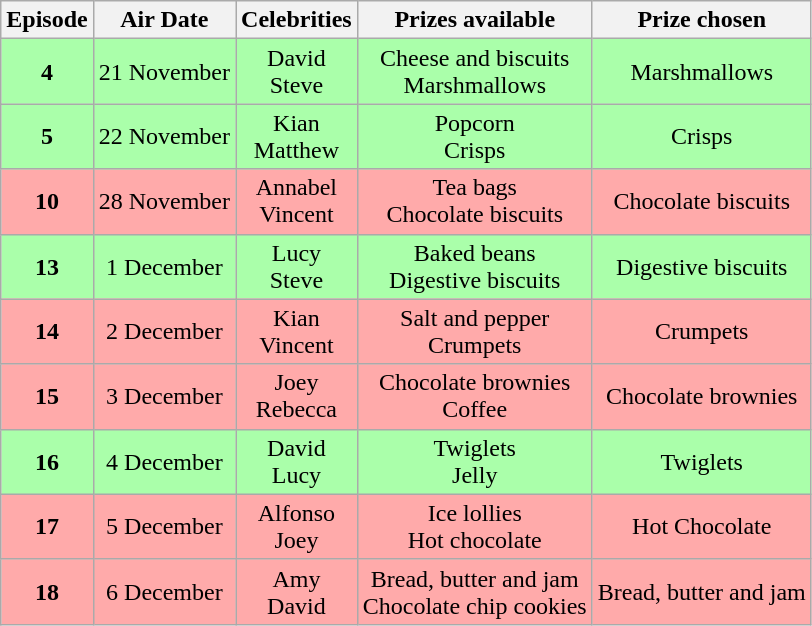<table class=wikitable style="text-align:center">
<tr>
<th>Episode</th>
<th>Air Date</th>
<th>Celebrities</th>
<th>Prizes available</th>
<th>Prize chosen</th>
</tr>
<tr style="background:#afa;">
<td><strong>4</strong></td>
<td>21 November</td>
<td>David<br>Steve</td>
<td>Cheese and biscuits<br>Marshmallows</td>
<td>Marshmallows</td>
</tr>
<tr style="background:#afa;">
<td><strong>5</strong></td>
<td>22 November</td>
<td>Kian<br>Matthew</td>
<td>Popcorn<br>Crisps</td>
<td>Crisps</td>
</tr>
<tr style="background:#ffaaaa;">
<td><strong>10</strong></td>
<td>28 November</td>
<td>Annabel<br>Vincent</td>
<td>Tea bags<br>Chocolate biscuits</td>
<td>Chocolate biscuits</td>
</tr>
<tr style="background:#afa;">
<td><strong>13</strong></td>
<td>1 December</td>
<td>Lucy<br>Steve</td>
<td>Baked beans<br>Digestive biscuits</td>
<td>Digestive biscuits</td>
</tr>
<tr style="background:#ffaaaa;">
<td><strong>14</strong></td>
<td>2 December</td>
<td>Kian<br>Vincent</td>
<td>Salt and pepper<br>Crumpets</td>
<td>Crumpets</td>
</tr>
<tr style="background:#ffaaaa;">
<td><strong>15</strong></td>
<td>3 December</td>
<td>Joey<br>Rebecca</td>
<td>Chocolate brownies<br>Coffee</td>
<td>Chocolate brownies</td>
</tr>
<tr style="background:#afa;">
<td><strong>16</strong></td>
<td>4 December</td>
<td>David<br>Lucy</td>
<td>Twiglets<br>Jelly</td>
<td>Twiglets</td>
</tr>
<tr style="background:#ffaaaa;">
<td><strong>17</strong></td>
<td>5 December</td>
<td>Alfonso<br>Joey</td>
<td>Ice lollies<br>Hot chocolate</td>
<td>Hot Chocolate</td>
</tr>
<tr style="background:#ffaaaa;">
<td><strong>18</strong></td>
<td>6 December</td>
<td>Amy<br>David</td>
<td>Bread, butter and jam<br>Chocolate chip cookies</td>
<td>Bread, butter and jam</td>
</tr>
</table>
